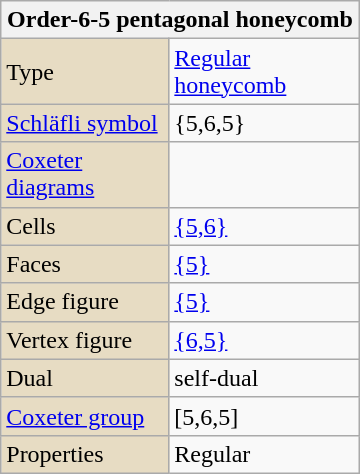<table class="wikitable" align="right" style="margin-left:10px" width=240>
<tr>
<th bgcolor=#e7dcc3 colspan=2>Order-6-5 pentagonal honeycomb</th>
</tr>
<tr>
<td bgcolor=#e7dcc3>Type</td>
<td><a href='#'>Regular honeycomb</a></td>
</tr>
<tr>
<td bgcolor=#e7dcc3><a href='#'>Schläfli symbol</a></td>
<td>{5,6,5}</td>
</tr>
<tr>
<td bgcolor=#e7dcc3><a href='#'>Coxeter diagrams</a></td>
<td></td>
</tr>
<tr>
<td bgcolor=#e7dcc3>Cells</td>
<td><a href='#'>{5,6}</a> </td>
</tr>
<tr>
<td bgcolor=#e7dcc3>Faces</td>
<td><a href='#'>{5}</a></td>
</tr>
<tr>
<td bgcolor=#e7dcc3>Edge figure</td>
<td><a href='#'>{5}</a></td>
</tr>
<tr>
<td bgcolor=#e7dcc3>Vertex figure</td>
<td><a href='#'>{6,5}</a></td>
</tr>
<tr>
<td bgcolor=#e7dcc3>Dual</td>
<td>self-dual</td>
</tr>
<tr>
<td bgcolor=#e7dcc3><a href='#'>Coxeter group</a></td>
<td>[5,6,5]</td>
</tr>
<tr>
<td bgcolor=#e7dcc3>Properties</td>
<td>Regular</td>
</tr>
</table>
